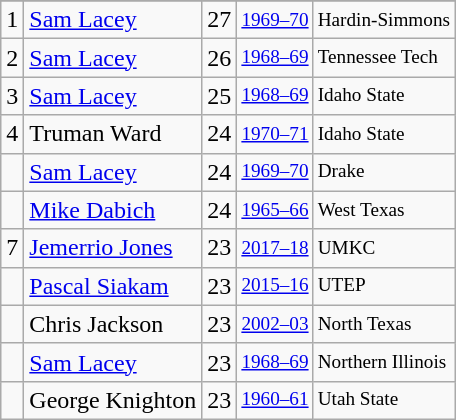<table class="wikitable">
<tr>
</tr>
<tr>
<td>1</td>
<td><a href='#'>Sam Lacey</a></td>
<td>27</td>
<td style="font-size:80%;"><a href='#'>1969–70</a></td>
<td style="font-size:80%;">Hardin-Simmons</td>
</tr>
<tr>
<td>2</td>
<td><a href='#'>Sam Lacey</a></td>
<td>26</td>
<td style="font-size:80%;"><a href='#'>1968–69</a></td>
<td style="font-size:80%;">Tennessee Tech</td>
</tr>
<tr>
<td>3</td>
<td><a href='#'>Sam Lacey</a></td>
<td>25</td>
<td style="font-size:80%;"><a href='#'>1968–69</a></td>
<td style="font-size:80%;">Idaho State</td>
</tr>
<tr>
<td>4</td>
<td>Truman Ward</td>
<td>24</td>
<td style="font-size:80%;"><a href='#'>1970–71</a></td>
<td style="font-size:80%;">Idaho State</td>
</tr>
<tr>
<td></td>
<td><a href='#'>Sam Lacey</a></td>
<td>24</td>
<td style="font-size:80%;"><a href='#'>1969–70</a></td>
<td style="font-size:80%;">Drake</td>
</tr>
<tr>
<td></td>
<td><a href='#'>Mike Dabich</a></td>
<td>24</td>
<td style="font-size:80%;"><a href='#'>1965–66</a></td>
<td style="font-size:80%;">West Texas</td>
</tr>
<tr>
<td>7</td>
<td><a href='#'>Jemerrio Jones</a></td>
<td>23</td>
<td style="font-size:80%;"><a href='#'>2017–18</a></td>
<td style="font-size:80%;">UMKC</td>
</tr>
<tr>
<td></td>
<td><a href='#'>Pascal Siakam</a></td>
<td>23</td>
<td style="font-size:80%;"><a href='#'>2015–16</a></td>
<td style="font-size:80%;">UTEP</td>
</tr>
<tr>
<td></td>
<td>Chris Jackson</td>
<td>23</td>
<td style="font-size:80%;"><a href='#'>2002–03</a></td>
<td style="font-size:80%;">North Texas</td>
</tr>
<tr>
<td></td>
<td><a href='#'>Sam Lacey</a></td>
<td>23</td>
<td style="font-size:80%;"><a href='#'>1968–69</a></td>
<td style="font-size:80%;">Northern Illinois</td>
</tr>
<tr>
<td></td>
<td>George Knighton</td>
<td>23</td>
<td style="font-size:80%;"><a href='#'>1960–61</a></td>
<td style="font-size:80%;">Utah State</td>
</tr>
</table>
